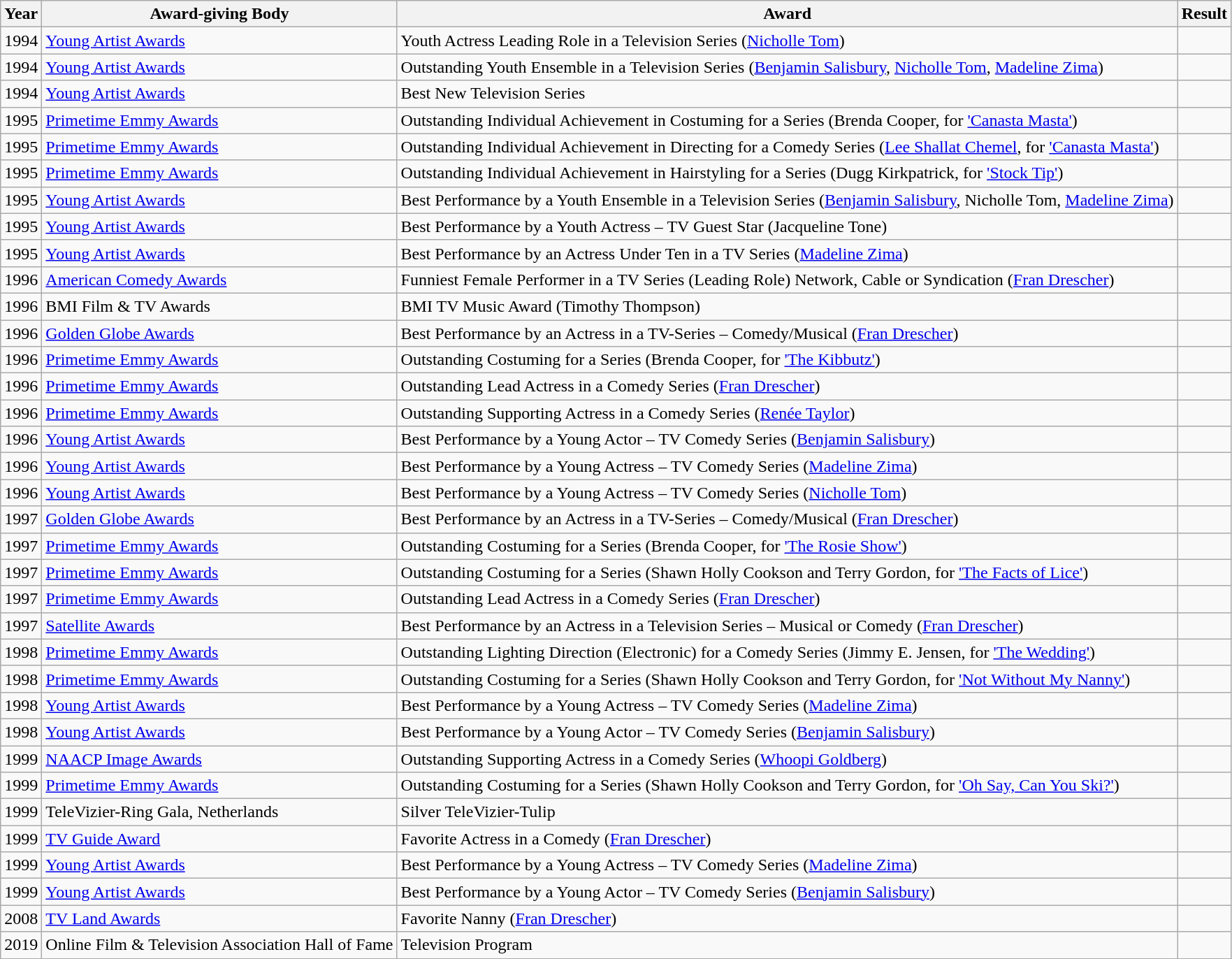<table class="wikitable">
<tr>
<th>Year</th>
<th>Award-giving Body</th>
<th>Award</th>
<th>Result</th>
</tr>
<tr>
<td>1994</td>
<td><a href='#'>Young Artist Awards</a></td>
<td>Youth Actress Leading Role in a Television Series (<a href='#'>Nicholle Tom</a>)</td>
<td></td>
</tr>
<tr>
<td>1994</td>
<td><a href='#'>Young Artist Awards</a></td>
<td>Outstanding Youth Ensemble in a Television Series (<a href='#'>Benjamin Salisbury</a>, <a href='#'>Nicholle Tom</a>, <a href='#'>Madeline Zima</a>)</td>
<td></td>
</tr>
<tr>
<td>1994</td>
<td><a href='#'>Young Artist Awards</a></td>
<td>Best New Television Series</td>
<td></td>
</tr>
<tr>
<td>1995</td>
<td><a href='#'>Primetime Emmy Awards</a></td>
<td>Outstanding Individual Achievement in Costuming for a Series (Brenda Cooper, for <a href='#'>'Canasta Masta'</a>)</td>
<td></td>
</tr>
<tr>
<td>1995</td>
<td><a href='#'>Primetime Emmy Awards</a></td>
<td>Outstanding Individual Achievement in Directing for a Comedy Series (<a href='#'>Lee Shallat Chemel</a>, for <a href='#'>'Canasta Masta'</a>)</td>
<td></td>
</tr>
<tr>
<td>1995</td>
<td><a href='#'>Primetime Emmy Awards</a></td>
<td>Outstanding Individual Achievement in Hairstyling for a Series (Dugg Kirkpatrick, for <a href='#'>'Stock Tip'</a>)</td>
<td></td>
</tr>
<tr>
<td>1995</td>
<td><a href='#'>Young Artist Awards</a></td>
<td>Best Performance by a Youth Ensemble in a Television Series (<a href='#'>Benjamin Salisbury</a>, Nicholle Tom, <a href='#'>Madeline Zima</a>)</td>
<td></td>
</tr>
<tr>
<td>1995</td>
<td><a href='#'>Young Artist Awards</a></td>
<td>Best Performance by a Youth Actress – TV Guest Star (Jacqueline Tone)</td>
<td></td>
</tr>
<tr>
<td>1995</td>
<td><a href='#'>Young Artist Awards</a></td>
<td>Best Performance by an Actress Under Ten in a TV Series (<a href='#'>Madeline Zima</a>)</td>
<td></td>
</tr>
<tr>
<td>1996</td>
<td><a href='#'>American Comedy Awards</a></td>
<td>Funniest Female Performer in a TV Series (Leading Role) Network, Cable or Syndication (<a href='#'>Fran Drescher</a>)</td>
<td></td>
</tr>
<tr>
<td>1996</td>
<td>BMI Film & TV Awards</td>
<td>BMI TV Music Award (Timothy Thompson)</td>
<td></td>
</tr>
<tr>
<td>1996</td>
<td><a href='#'>Golden Globe Awards</a></td>
<td>Best Performance by an Actress in a TV-Series – Comedy/Musical (<a href='#'>Fran Drescher</a>)</td>
<td></td>
</tr>
<tr>
<td>1996</td>
<td><a href='#'>Primetime Emmy Awards</a></td>
<td>Outstanding Costuming for a Series (Brenda Cooper, for <a href='#'>'The Kibbutz'</a>)</td>
<td></td>
</tr>
<tr>
<td>1996</td>
<td><a href='#'>Primetime Emmy Awards</a></td>
<td>Outstanding Lead Actress in a Comedy Series (<a href='#'>Fran Drescher</a>)</td>
<td></td>
</tr>
<tr>
<td>1996</td>
<td><a href='#'>Primetime Emmy Awards</a></td>
<td>Outstanding Supporting Actress in a Comedy Series (<a href='#'>Renée Taylor</a>)</td>
<td></td>
</tr>
<tr>
<td>1996</td>
<td><a href='#'>Young Artist Awards</a></td>
<td>Best Performance by a Young Actor – TV Comedy Series (<a href='#'>Benjamin Salisbury</a>)</td>
<td></td>
</tr>
<tr>
<td>1996</td>
<td><a href='#'>Young Artist Awards</a></td>
<td>Best Performance by a Young Actress – TV Comedy Series (<a href='#'>Madeline Zima</a>)</td>
<td></td>
</tr>
<tr>
<td>1996</td>
<td><a href='#'>Young Artist Awards</a></td>
<td>Best Performance by a Young Actress – TV Comedy Series (<a href='#'>Nicholle Tom</a>)</td>
<td></td>
</tr>
<tr>
<td>1997</td>
<td><a href='#'>Golden Globe Awards</a></td>
<td>Best Performance by an Actress in a TV-Series – Comedy/Musical (<a href='#'>Fran Drescher</a>)</td>
<td></td>
</tr>
<tr>
<td>1997</td>
<td><a href='#'>Primetime Emmy Awards</a></td>
<td>Outstanding Costuming for a Series (Brenda Cooper, for <a href='#'>'The Rosie Show'</a>)</td>
<td></td>
</tr>
<tr>
<td>1997</td>
<td><a href='#'>Primetime Emmy Awards</a></td>
<td>Outstanding Costuming for a Series (Shawn Holly Cookson and Terry Gordon, for <a href='#'>'The Facts of Lice'</a>)</td>
<td></td>
</tr>
<tr>
<td>1997</td>
<td><a href='#'>Primetime Emmy Awards</a></td>
<td>Outstanding Lead Actress in a Comedy Series (<a href='#'>Fran Drescher</a>)</td>
<td></td>
</tr>
<tr>
<td>1997</td>
<td><a href='#'>Satellite Awards</a></td>
<td>Best Performance by an Actress in a Television Series – Musical or Comedy (<a href='#'>Fran Drescher</a>)</td>
<td></td>
</tr>
<tr>
<td>1998</td>
<td><a href='#'>Primetime Emmy Awards</a></td>
<td>Outstanding Lighting Direction (Electronic) for a Comedy Series (Jimmy E. Jensen, for <a href='#'>'The Wedding'</a>)</td>
<td></td>
</tr>
<tr>
<td>1998</td>
<td><a href='#'>Primetime Emmy Awards</a></td>
<td>Outstanding Costuming for a Series (Shawn Holly Cookson and Terry Gordon, for <a href='#'>'Not Without My Nanny'</a>)</td>
<td></td>
</tr>
<tr>
<td>1998</td>
<td><a href='#'>Young Artist Awards</a></td>
<td>Best Performance by a Young Actress – TV Comedy Series (<a href='#'>Madeline Zima</a>)</td>
<td></td>
</tr>
<tr>
<td>1998</td>
<td><a href='#'>Young Artist Awards</a></td>
<td>Best Performance by a Young Actor – TV Comedy Series (<a href='#'>Benjamin Salisbury</a>)</td>
<td></td>
</tr>
<tr>
<td>1999</td>
<td><a href='#'>NAACP Image Awards</a></td>
<td>Outstanding Supporting Actress in a Comedy Series (<a href='#'>Whoopi Goldberg</a>)</td>
<td></td>
</tr>
<tr>
<td>1999</td>
<td><a href='#'>Primetime Emmy Awards</a></td>
<td>Outstanding Costuming for a Series (Shawn Holly Cookson and Terry Gordon, for <a href='#'>'Oh Say, Can You Ski?'</a>)</td>
<td></td>
</tr>
<tr>
<td>1999</td>
<td>TeleVizier-Ring Gala, Netherlands</td>
<td>Silver TeleVizier-Tulip</td>
<td></td>
</tr>
<tr>
<td>1999</td>
<td><a href='#'>TV Guide Award</a></td>
<td>Favorite Actress in a Comedy (<a href='#'>Fran Drescher</a>)</td>
<td></td>
</tr>
<tr>
<td>1999</td>
<td><a href='#'>Young Artist Awards</a></td>
<td>Best Performance by a Young Actress – TV Comedy Series (<a href='#'>Madeline Zima</a>)</td>
<td></td>
</tr>
<tr>
<td>1999</td>
<td><a href='#'>Young Artist Awards</a></td>
<td>Best Performance by a Young Actor – TV Comedy Series (<a href='#'>Benjamin Salisbury</a>)</td>
<td></td>
</tr>
<tr>
<td>2008</td>
<td><a href='#'>TV Land Awards</a></td>
<td>Favorite Nanny (<a href='#'>Fran Drescher</a>)</td>
<td></td>
</tr>
<tr>
<td>2019</td>
<td>Online Film & Television Association Hall of Fame</td>
<td>Television Program</td>
<td></td>
</tr>
</table>
